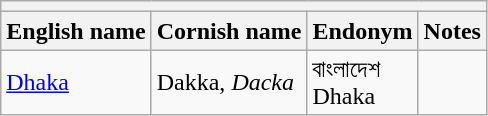<table class="wikitable sortable">
<tr>
<th colspan="24"></th>
</tr>
<tr>
<th>English name</th>
<th>Cornish name</th>
<th>Endonym</th>
<th>Notes</th>
</tr>
<tr>
<td><a href='#'>Dhaka</a></td>
<td>Dakka, <em>Dacka</em></td>
<td>বাংলাদেশ<br>Dhaka</td>
<td></td>
</tr>
</table>
